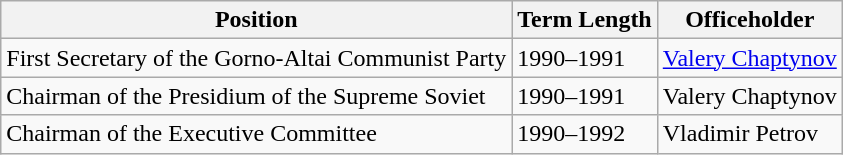<table class="wikitable">
<tr>
<th>Position</th>
<th>Term Length</th>
<th>Officeholder</th>
</tr>
<tr>
<td>First Secretary of the Gorno-Altai Communist Party</td>
<td>1990–1991</td>
<td><a href='#'>Valery Chaptynov</a></td>
</tr>
<tr>
<td>Chairman of the Presidium of the Supreme Soviet</td>
<td>1990–1991</td>
<td>Valery Chaptynov</td>
</tr>
<tr>
<td>Chairman of the Executive Committee</td>
<td>1990–1992</td>
<td>Vladimir Petrov</td>
</tr>
</table>
